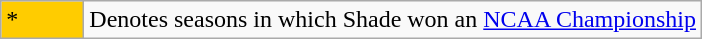<table class="wikitable">
<tr>
<td style="background:#ffcc00; width:3em;">*</td>
<td>Denotes seasons in which Shade won an <a href='#'>NCAA Championship</a></td>
</tr>
</table>
